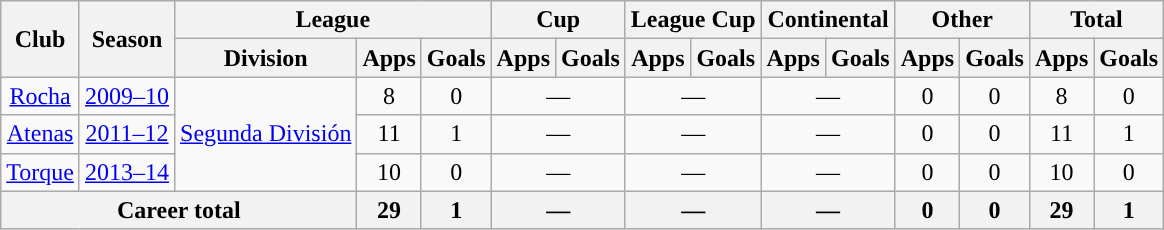<table class="wikitable" style="text-align:center">
<tr>
<th rowspan="2">Club</th>
<th rowspan="2">Season</th>
<th colspan="3">League</th>
<th colspan="2">Cup</th>
<th colspan="2">League Cup</th>
<th colspan="2">Continental</th>
<th colspan="2">Other</th>
<th colspan="2">Total</th>
</tr>
<tr>
<th>Division</th>
<th>Apps</th>
<th>Goals</th>
<th>Apps</th>
<th>Goals</th>
<th>Apps</th>
<th>Goals</th>
<th>Apps</th>
<th>Goals</th>
<th>Apps</th>
<th>Goals</th>
<th>Apps</th>
<th>Goals</th>
</tr>
<tr>
<td rowspan="1"><a href='#'>Rocha</a></td>
<td><a href='#'>2009–10</a></td>
<td rowspan="3"><a href='#'>Segunda División</a></td>
<td>8</td>
<td>0</td>
<td colspan="2">—</td>
<td colspan="2">—</td>
<td colspan="2">—</td>
<td>0</td>
<td>0</td>
<td>8</td>
<td>0</td>
</tr>
<tr>
<td rowspan="1"><a href='#'>Atenas</a></td>
<td><a href='#'>2011–12</a></td>
<td>11</td>
<td>1</td>
<td colspan="2">—</td>
<td colspan="2">—</td>
<td colspan="2">—</td>
<td>0</td>
<td>0</td>
<td>11</td>
<td>1</td>
</tr>
<tr>
<td rowspan="1"><a href='#'>Torque</a></td>
<td><a href='#'>2013–14</a></td>
<td>10</td>
<td>0</td>
<td colspan="2">—</td>
<td colspan="2">—</td>
<td colspan="2">—</td>
<td>0</td>
<td>0</td>
<td>10</td>
<td>0</td>
</tr>
<tr>
<th colspan="3">Career total</th>
<th>29</th>
<th>1</th>
<th colspan="2">—</th>
<th colspan="2">—</th>
<th colspan="2">—</th>
<th>0</th>
<th>0</th>
<th>29</th>
<th>1</th>
</tr>
</table>
